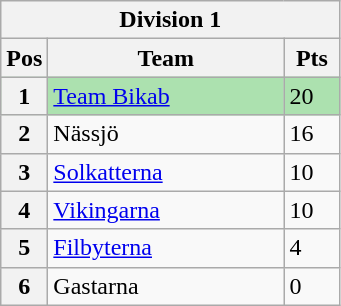<table class="wikitable">
<tr>
<th colspan="3">Division 1</th>
</tr>
<tr>
<th width=20>Pos</th>
<th width=150>Team</th>
<th width=30>Pts</th>
</tr>
<tr style="background:#ACE1AF;">
<th>1</th>
<td><a href='#'>Team Bikab</a></td>
<td>20</td>
</tr>
<tr>
<th>2</th>
<td>Nässjö</td>
<td>16</td>
</tr>
<tr>
<th>3</th>
<td><a href='#'>Solkatterna</a></td>
<td>10</td>
</tr>
<tr>
<th>4</th>
<td><a href='#'>Vikingarna</a></td>
<td>10</td>
</tr>
<tr>
<th>5</th>
<td><a href='#'>Filbyterna</a></td>
<td>4</td>
</tr>
<tr>
<th>6</th>
<td>Gastarna</td>
<td>0</td>
</tr>
</table>
